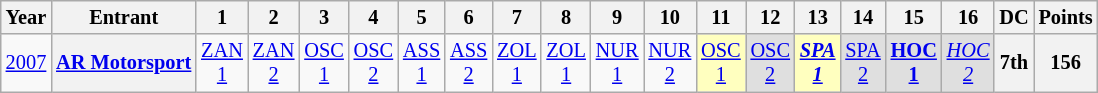<table class="wikitable" style="text-align:center; font-size:85%">
<tr>
<th>Year</th>
<th>Entrant</th>
<th>1</th>
<th>2</th>
<th>3</th>
<th>4</th>
<th>5</th>
<th>6</th>
<th>7</th>
<th>8</th>
<th>9</th>
<th>10</th>
<th>11</th>
<th>12</th>
<th>13</th>
<th>14</th>
<th>15</th>
<th>16</th>
<th>DC</th>
<th>Points</th>
</tr>
<tr>
<td><a href='#'>2007</a></td>
<th nowrap><a href='#'>AR Motorsport</a></th>
<td style="background:#;"><a href='#'>ZAN<br>1</a><br></td>
<td style="background:#;"><a href='#'>ZAN<br>2</a><br></td>
<td style="background:#;"><a href='#'>OSC<br>1</a><br></td>
<td style="background:#;"><a href='#'>OSC<br>2</a><br></td>
<td style="background:#;"><a href='#'>ASS<br>1</a><br></td>
<td style="background:#;"><a href='#'>ASS<br>2</a><br></td>
<td style="background:#;"><a href='#'>ZOL<br>1</a><br></td>
<td style="background:#;"><a href='#'>ZOL<br>1</a><br></td>
<td style="background:#;"><a href='#'>NUR<br>1</a><br></td>
<td style="background:#;"><a href='#'>NUR<br>2</a><br></td>
<td style="background:#ffffbf;"><a href='#'>OSC<br>1</a><br></td>
<td style="background:#dfdfdf;"><a href='#'>OSC<br>2</a><br></td>
<td style="background:#ffffbf;"><strong><em><a href='#'>SPA<br>1</a></em></strong><br></td>
<td style="background:#dfdfdf;"><a href='#'>SPA<br>2</a><br></td>
<td style="background:#dfdfdf;"><strong><a href='#'>HOC<br>1</a></strong><br></td>
<td style="background:#dfdfdf;"><em><a href='#'>HOC<br>2</a></em><br></td>
<th>7th</th>
<th>156</th>
</tr>
</table>
